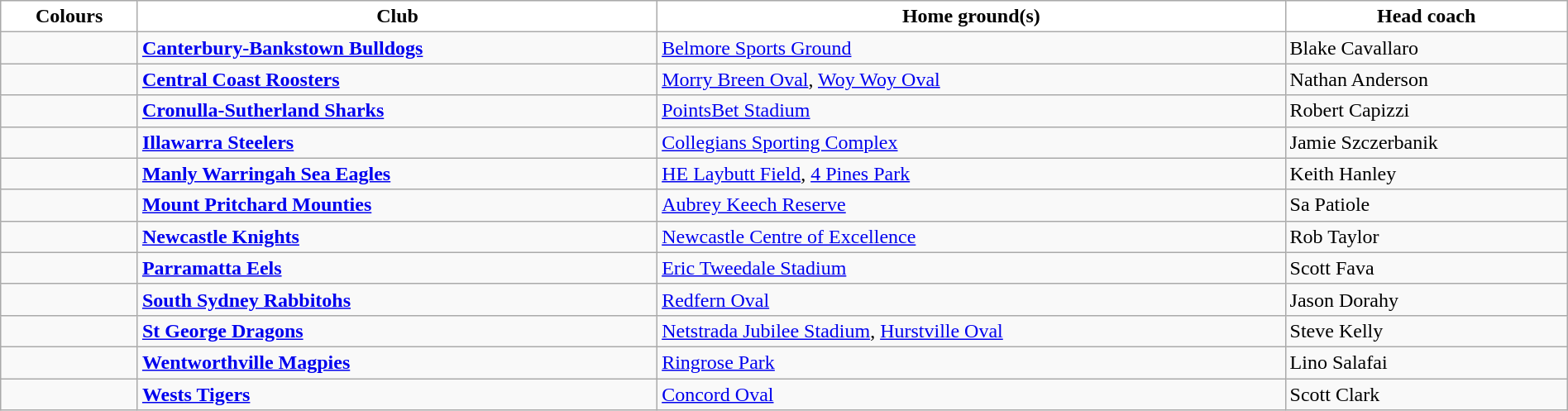<table class="wikitable" style="width:100%; text-align:left">
<tr>
<th style="background:white">Colours</th>
<th style="background:white">Club</th>
<th style="background:white">Home ground(s)</th>
<th style="background:white">Head coach</th>
</tr>
<tr>
<td></td>
<td><strong><a href='#'>Canterbury-Bankstown Bulldogs</a></strong></td>
<td><a href='#'>Belmore Sports Ground</a></td>
<td>Blake Cavallaro</td>
</tr>
<tr>
<td></td>
<td><strong><a href='#'>Central Coast Roosters</a></strong></td>
<td><a href='#'>Morry Breen Oval</a>, <a href='#'>Woy Woy Oval</a></td>
<td>Nathan Anderson</td>
</tr>
<tr>
<td></td>
<td><strong><a href='#'>Cronulla-Sutherland Sharks</a></strong></td>
<td><a href='#'>PointsBet Stadium</a></td>
<td>Robert Capizzi</td>
</tr>
<tr>
<td></td>
<td><strong><a href='#'>Illawarra Steelers</a></strong></td>
<td><a href='#'>Collegians Sporting Complex</a></td>
<td>Jamie Szczerbanik</td>
</tr>
<tr>
<td></td>
<td><strong><a href='#'>Manly Warringah Sea Eagles</a></strong></td>
<td><a href='#'>HE Laybutt Field</a>, <a href='#'>4 Pines Park</a></td>
<td>Keith Hanley</td>
</tr>
<tr>
<td></td>
<td><strong><a href='#'>Mount Pritchard Mounties</a></strong></td>
<td><a href='#'>Aubrey Keech Reserve</a></td>
<td>Sa Patiole</td>
</tr>
<tr>
<td></td>
<td><strong><a href='#'>Newcastle Knights</a></strong></td>
<td><a href='#'>Newcastle Centre of Excellence</a></td>
<td>Rob Taylor</td>
</tr>
<tr>
<td></td>
<td><strong><a href='#'>Parramatta Eels</a></strong></td>
<td><a href='#'>Eric Tweedale Stadium</a></td>
<td>Scott Fava</td>
</tr>
<tr>
<td></td>
<td><strong><a href='#'>South Sydney Rabbitohs</a></strong></td>
<td><a href='#'>Redfern Oval</a></td>
<td>Jason Dorahy</td>
</tr>
<tr>
<td></td>
<td><strong><a href='#'>St George Dragons</a></strong></td>
<td><a href='#'>Netstrada Jubilee Stadium</a>, <a href='#'>Hurstville Oval</a></td>
<td>Steve Kelly</td>
</tr>
<tr>
<td></td>
<td><strong><a href='#'>Wentworthville Magpies</a></strong></td>
<td><a href='#'>Ringrose Park</a></td>
<td>Lino Salafai</td>
</tr>
<tr>
<td></td>
<td><strong><a href='#'>Wests Tigers</a></strong></td>
<td><a href='#'>Concord Oval</a></td>
<td>Scott Clark</td>
</tr>
</table>
